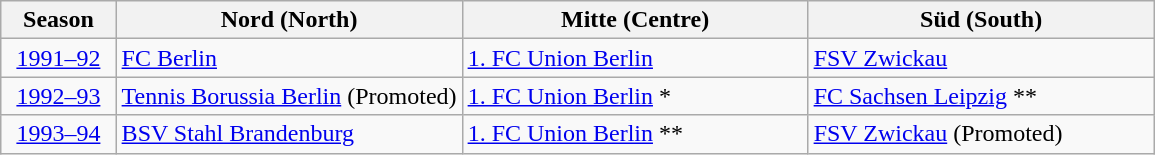<table class="wikitable">
<tr>
<th style="width:10%">Season</th>
<th style="width:30%">Nord (North)</th>
<th style="width:30%">Mitte (Centre)</th>
<th style="width:30%">Süd (South)</th>
</tr>
<tr>
<td style="text-align:center"><a href='#'>1991–92</a></td>
<td><a href='#'>FC Berlin</a></td>
<td><a href='#'>1. FC Union Berlin</a></td>
<td><a href='#'>FSV Zwickau</a></td>
</tr>
<tr>
<td style="text-align:center"><a href='#'>1992–93</a></td>
<td><a href='#'>Tennis Borussia Berlin</a> (Promoted)</td>
<td><a href='#'>1. FC Union Berlin</a> *</td>
<td><a href='#'>FC Sachsen Leipzig</a> **</td>
</tr>
<tr>
<td style="text-align:center"><a href='#'>1993–94</a></td>
<td><a href='#'>BSV Stahl Brandenburg</a></td>
<td><a href='#'>1. FC Union Berlin</a> **</td>
<td><a href='#'>FSV Zwickau</a> (Promoted)</td>
</tr>
</table>
